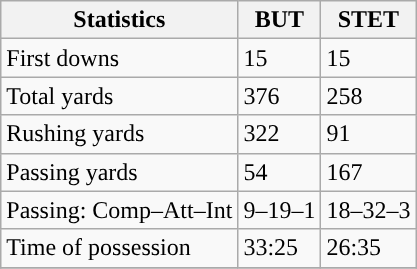<table class="wikitable" style="float: left;">
<tr>
<th>Statistics</th>
<th>BUT</th>
<th>STET</th>
</tr>
<tr>
<td>First downs</td>
<td>15</td>
<td>15</td>
</tr>
<tr>
<td>Total yards</td>
<td>376</td>
<td>258</td>
</tr>
<tr>
<td>Rushing yards</td>
<td>322</td>
<td>91</td>
</tr>
<tr>
<td>Passing yards</td>
<td>54</td>
<td>167</td>
</tr>
<tr>
<td>Passing: Comp–Att–Int</td>
<td>9–19–1</td>
<td>18–32–3</td>
</tr>
<tr>
<td>Time of possession</td>
<td>33:25</td>
<td>26:35</td>
</tr>
<tr>
</tr>
</table>
